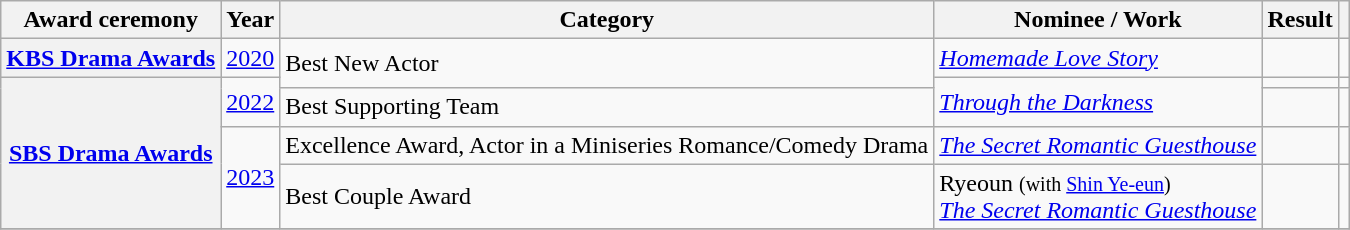<table class="wikitable plainrowheaders sortable">
<tr>
<th scope="col">Award ceremony</th>
<th scope="col">Year</th>
<th scope="col">Category</th>
<th scope="col">Nominee / Work</th>
<th scope="col">Result</th>
<th scope="col" class="unsortable"></th>
</tr>
<tr>
<th scope="row"><a href='#'>KBS Drama Awards</a></th>
<td style="text-align:center"><a href='#'>2020</a></td>
<td rowspan="2">Best New Actor</td>
<td><em><a href='#'>Homemade Love Story</a></em></td>
<td></td>
<td style="text-align:center"></td>
</tr>
<tr>
<th scope="row"  rowspan="4"><a href='#'>SBS Drama Awards</a></th>
<td style="text-align:center" rowspan="2"><a href='#'>2022</a></td>
<td rowspan="2"><em><a href='#'>Through the Darkness</a></em></td>
<td></td>
<td style="text-align:center"></td>
</tr>
<tr>
<td>Best Supporting Team</td>
<td></td>
<td style="text-align:center"></td>
</tr>
<tr>
<td style="text-align:center" rowspan="2"><a href='#'>2023</a></td>
<td>Excellence Award, Actor in a Miniseries Romance/Comedy Drama</td>
<td rowspan="1"><em><a href='#'>The Secret Romantic Guesthouse</a></em></td>
<td></td>
<td style="text-align:center" rowspan="1"></td>
</tr>
<tr>
<td>Best Couple Award</td>
<td>Ryeoun <small>(with <a href='#'>Shin Ye-eun</a>)</small><br><em><a href='#'>The Secret Romantic Guesthouse</a></em></td>
<td></td>
<td style="text-align:center"></td>
</tr>
<tr>
</tr>
</table>
